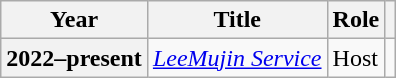<table class="wikitable  plainrowheaders">
<tr>
<th scope="col">Year</th>
<th scope="col">Title</th>
<th scope="col">Role</th>
<th scope="col" class="unsortable"></th>
</tr>
<tr>
<th scope="row">2022–present</th>
<td><em><a href='#'>LeeMujin Service</a></em></td>
<td>Host</td>
<td></td>
</tr>
</table>
